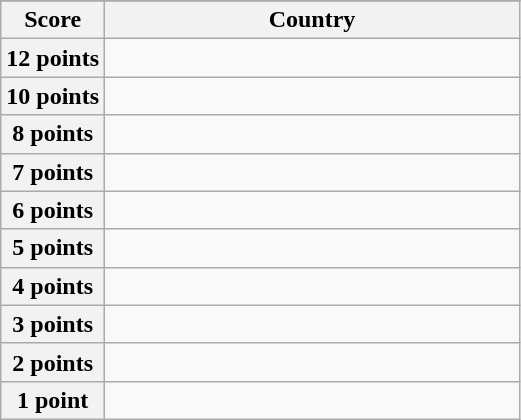<table class="wikitable">
<tr>
</tr>
<tr>
<th scope="col" width="20%">Score</th>
<th scope="col">Country</th>
</tr>
<tr>
<th scope="row">12 points</th>
<td></td>
</tr>
<tr>
<th scope="row">10 points</th>
<td></td>
</tr>
<tr>
<th scope="row">8 points</th>
<td></td>
</tr>
<tr>
<th scope="row">7 points</th>
<td></td>
</tr>
<tr>
<th scope="row">6 points</th>
<td></td>
</tr>
<tr>
<th scope="row">5 points</th>
<td></td>
</tr>
<tr>
<th scope="row">4 points</th>
<td></td>
</tr>
<tr>
<th scope="row">3 points</th>
<td></td>
</tr>
<tr>
<th scope="row">2 points</th>
<td></td>
</tr>
<tr>
<th scope="row">1 point</th>
<td></td>
</tr>
</table>
